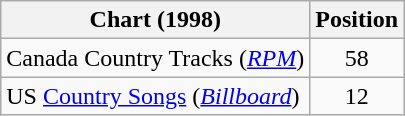<table class="wikitable sortable">
<tr>
<th scope="col">Chart (1998)</th>
<th scope="col">Position</th>
</tr>
<tr>
<td>Canada Country Tracks (<em><a href='#'>RPM</a></em>)</td>
<td align="center">58</td>
</tr>
<tr>
<td>US <a href='#'>Country Songs</a> (<em><a href='#'>Billboard</a></em>)</td>
<td align="center">12</td>
</tr>
</table>
